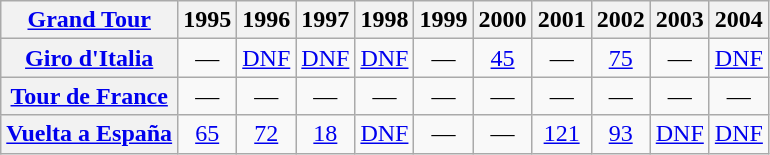<table class="wikitable plainrowheaders">
<tr>
<th scope="col"><a href='#'>Grand Tour</a></th>
<th scope="col">1995</th>
<th scope="col">1996</th>
<th scope="col">1997</th>
<th scope="col">1998</th>
<th scope="col">1999</th>
<th scope="col">2000</th>
<th scope="col">2001</th>
<th scope="col">2002</th>
<th scope="col">2003</th>
<th scope="col">2004</th>
</tr>
<tr style="text-align:center;">
<th scope="row"> <a href='#'>Giro d'Italia</a></th>
<td>—</td>
<td><a href='#'>DNF</a></td>
<td><a href='#'>DNF</a></td>
<td><a href='#'>DNF</a></td>
<td>—</td>
<td><a href='#'>45</a></td>
<td>—</td>
<td><a href='#'>75</a></td>
<td>—</td>
<td><a href='#'>DNF</a></td>
</tr>
<tr style="text-align:center;">
<th scope="row"> <a href='#'>Tour de France</a></th>
<td>—</td>
<td>—</td>
<td>—</td>
<td>—</td>
<td>—</td>
<td>—</td>
<td>—</td>
<td>—</td>
<td>—</td>
<td>—</td>
</tr>
<tr style="text-align:center;">
<th scope="row"> <a href='#'>Vuelta a España</a></th>
<td><a href='#'>65</a></td>
<td><a href='#'>72</a></td>
<td><a href='#'>18</a></td>
<td><a href='#'>DNF</a></td>
<td>—</td>
<td>—</td>
<td><a href='#'>121</a></td>
<td><a href='#'>93</a></td>
<td><a href='#'>DNF</a></td>
<td><a href='#'>DNF</a></td>
</tr>
</table>
